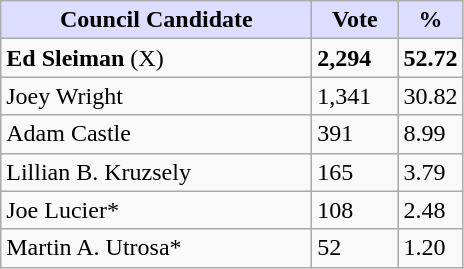<table class="wikitable sortable">
<tr>
<th style="background:#ddf; width:200px;">Council Candidate</th>
<th style="background:#ddf; width:50px;">Vote</th>
<th style="background:#ddf; width:30px;">%</th>
</tr>
<tr>
<td><strong>Ed Sleiman</strong> (X)</td>
<td><strong>2,294</strong></td>
<td><strong>52.72</strong></td>
</tr>
<tr>
<td>Joey Wright</td>
<td>1,341</td>
<td>30.82</td>
</tr>
<tr>
<td>Adam Castle</td>
<td>391</td>
<td>8.99</td>
</tr>
<tr>
<td>Lillian B. Kruzsely</td>
<td>165</td>
<td>3.79</td>
</tr>
<tr>
<td>Joe Lucier*</td>
<td>108</td>
<td>2.48</td>
</tr>
<tr>
<td>Martin A. Utrosa*</td>
<td>52</td>
<td>1.20</td>
</tr>
</table>
